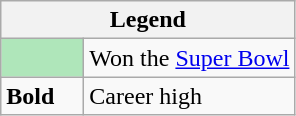<table class="wikitable mw-collapsible mw-collapsed">
<tr>
<th colspan="2">Legend</th>
</tr>
<tr>
<td style="background:#afe6ba; width:3em;"></td>
<td>Won the <a href='#'>Super Bowl</a></td>
</tr>
<tr>
<td><strong>Bold</strong></td>
<td>Career high</td>
</tr>
</table>
